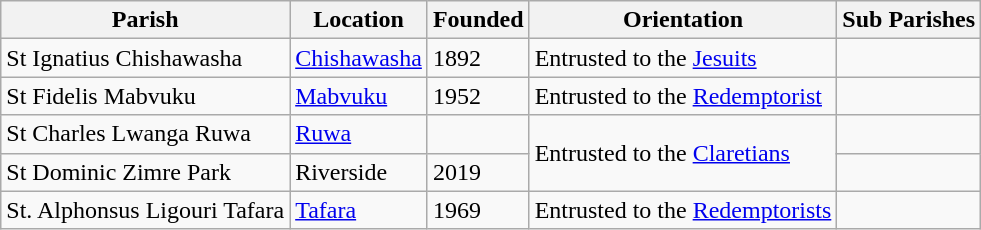<table class="wikitable sortable">
<tr>
<th>Parish</th>
<th>Location</th>
<th>Founded</th>
<th>Orientation</th>
<th>Sub Parishes</th>
</tr>
<tr>
<td>St Ignatius Chishawasha</td>
<td><a href='#'>Chishawasha</a></td>
<td>1892</td>
<td>Entrusted to the <a href='#'>Jesuits</a></td>
<td></td>
</tr>
<tr>
<td>St Fidelis Mabvuku</td>
<td><a href='#'>Mabvuku</a></td>
<td>1952</td>
<td>Entrusted to the <a href='#'>Redemptorist</a></td>
<td></td>
</tr>
<tr>
<td>St Charles Lwanga Ruwa</td>
<td><a href='#'>Ruwa</a></td>
<td></td>
<td rowspan="2">Entrusted to the <a href='#'>Claretians</a></td>
<td></td>
</tr>
<tr>
<td>St Dominic Zimre Park</td>
<td>Riverside</td>
<td>2019</td>
<td></td>
</tr>
<tr>
<td>St. Alphonsus Ligouri Tafara</td>
<td><a href='#'>Tafara</a></td>
<td>1969</td>
<td>Entrusted to the <a href='#'>Redemptorists</a></td>
<td></td>
</tr>
</table>
